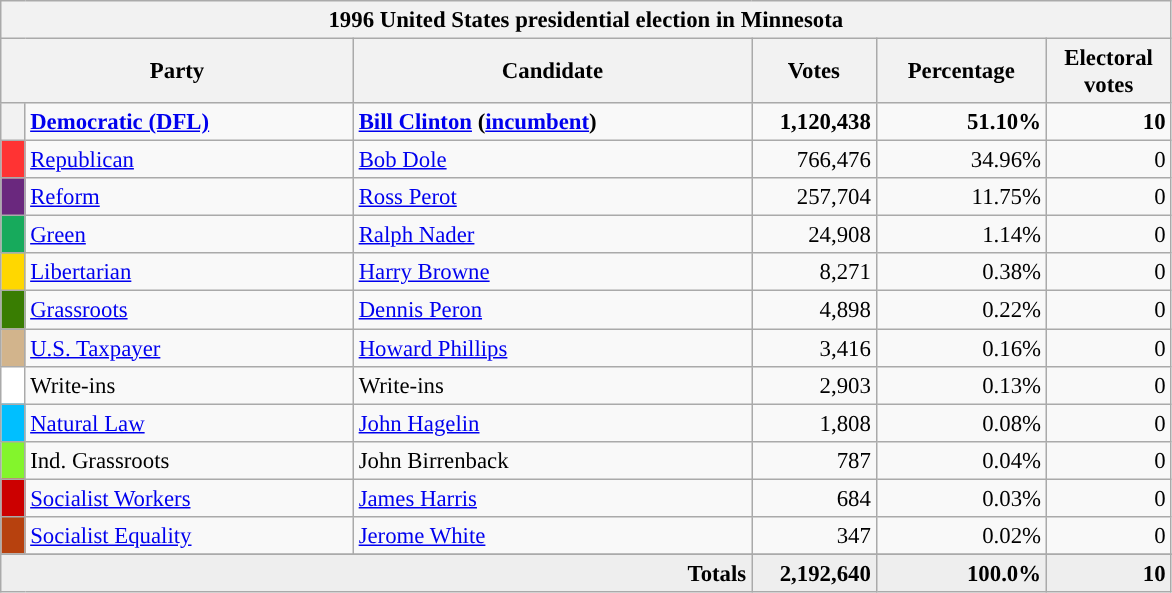<table class="wikitable" style="font-size: 95%;">
<tr>
<th colspan="6">1996 United States presidential election in Minnesota</th>
</tr>
<tr>
<th colspan="2" style="width: 15em">Party</th>
<th style="width: 17em">Candidate</th>
<th style="width: 5em">Votes</th>
<th style="width: 7em">Percentage</th>
<th style="width: 5em">Electoral votes</th>
</tr>
<tr>
<th style="background-color:"></th>
<td style="width: 130px"><strong><a href='#'>Democratic (DFL)</a></strong></td>
<td><strong><a href='#'>Bill Clinton</a> (<a href='#'>incumbent</a>)</strong></td>
<td align="right"><strong>1,120,438</strong></td>
<td align="right"><strong>51.10%</strong></td>
<td align="right"><strong>10</strong></td>
</tr>
<tr>
<th style="background-color:#FF3333; width: 3px"></th>
<td style="width: 130px"><a href='#'>Republican</a></td>
<td><a href='#'>Bob Dole</a></td>
<td align="right">766,476</td>
<td align="right">34.96%</td>
<td align="right">0</td>
</tr>
<tr>
<th style="background-color:#6A287E; width: 3px"></th>
<td style="width: 130px"><a href='#'>Reform</a></td>
<td><a href='#'>Ross Perot</a></td>
<td align="right">257,704</td>
<td align="right">11.75%</td>
<td align="right">0</td>
</tr>
<tr>
<th style="background-color:#17aa5c; width: 3px"></th>
<td style="width: 130px"><a href='#'>Green</a></td>
<td><a href='#'>Ralph Nader</a></td>
<td align="right">24,908</td>
<td align="right">1.14%</td>
<td align="right">0</td>
</tr>
<tr>
<th style="background-color:#FFD700; width: 3px"></th>
<td style="width: 130px"><a href='#'>Libertarian</a></td>
<td><a href='#'>Harry Browne</a></td>
<td align="right">8,271</td>
<td align="right">0.38%</td>
<td align="right">0</td>
</tr>
<tr>
<th style="background-color:#397D02; width: 3px"></th>
<td style="width: 130px"><a href='#'>Grassroots</a></td>
<td><a href='#'>Dennis Peron</a></td>
<td align="right">4,898</td>
<td align="right">0.22%</td>
<td align="right">0</td>
</tr>
<tr>
<th style="background-color:#D2B48C; width: 3px"></th>
<td style="width: 130px"><a href='#'>U.S. Taxpayer</a></td>
<td><a href='#'>Howard Phillips</a></td>
<td align="right">3,416</td>
<td align="right">0.16%</td>
<td align="right">0</td>
</tr>
<tr>
<th style="background-color:#FFFFFF; width: 3px"></th>
<td style="width: 130px">Write-ins</td>
<td>Write-ins</td>
<td align="right">2,903</td>
<td align="right">0.13%</td>
<td align="right">0</td>
</tr>
<tr>
<th style="background-color:#00BFFF; width: 3px"></th>
<td style="width: 130px"><a href='#'>Natural Law</a></td>
<td><a href='#'>John Hagelin</a></td>
<td align="right">1,808</td>
<td align="right">0.08%</td>
<td align="right">0</td>
</tr>
<tr>
<th style="background-color:#83F52C; width: 3px"></th>
<td style="width: 130px">Ind. Grassroots</td>
<td>John Birrenback</td>
<td align="right">787</td>
<td align="right">0.04%</td>
<td align="right">0</td>
</tr>
<tr>
<th style="background-color:#CC0000; width: 3px"></th>
<td style="width: 130px"><a href='#'>Socialist Workers</a></td>
<td><a href='#'>James Harris</a></td>
<td align="right">684</td>
<td align="right">0.03%</td>
<td align="right">0</td>
</tr>
<tr>
<th style="background-color:#B7410E; width: 3px"></th>
<td style="width: 130px"><a href='#'>Socialist Equality</a></td>
<td><a href='#'>Jerome White</a></td>
<td align="right">347</td>
<td align="right">0.02%</td>
<td align="right">0</td>
</tr>
<tr>
</tr>
<tr bgcolor="#EEEEEE">
<td colspan="3" align="right"><strong>Totals</strong></td>
<td align="right"><strong>2,192,640</strong></td>
<td align="right"><strong>100.0%</strong></td>
<td align="right"><strong>10</strong></td>
</tr>
</table>
